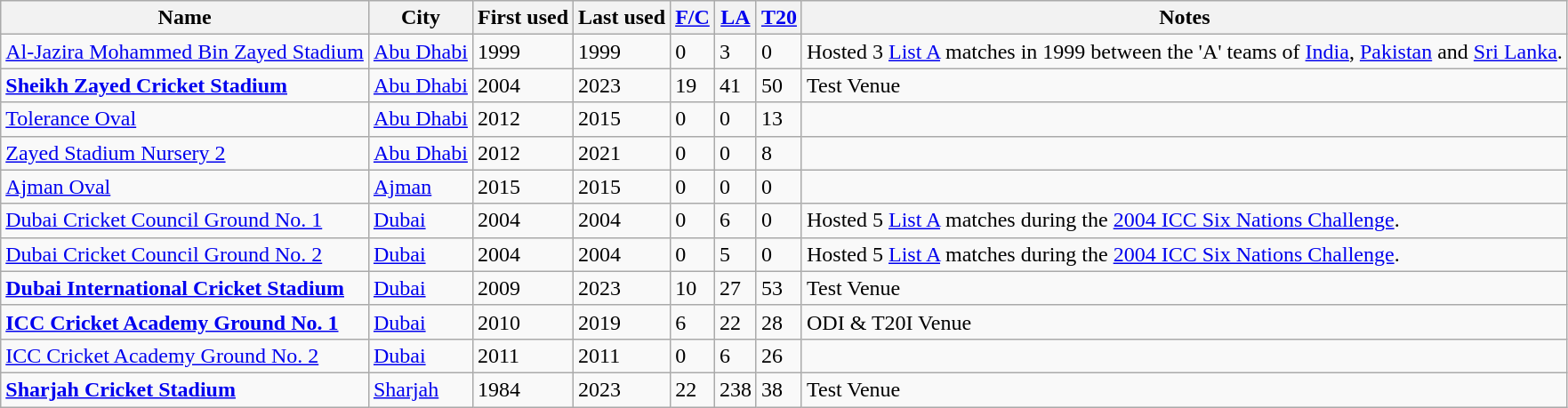<table class ="wikitable sortable">
<tr>
<th>Name</th>
<th>City</th>
<th>First used</th>
<th>Last used</th>
<th><a href='#'>F/C</a></th>
<th><a href='#'>LA</a></th>
<th><a href='#'>T20</a></th>
<th>Notes</th>
</tr>
<tr>
<td><a href='#'>Al-Jazira Mohammed Bin Zayed Stadium</a></td>
<td><a href='#'>Abu Dhabi</a></td>
<td>1999</td>
<td>1999</td>
<td>0</td>
<td>3</td>
<td>0</td>
<td>Hosted 3 <a href='#'>List A</a> matches in 1999 between the 'A' teams of <a href='#'>India</a>, <a href='#'>Pakistan</a> and <a href='#'>Sri Lanka</a>.</td>
</tr>
<tr>
<td><strong><a href='#'>Sheikh Zayed Cricket Stadium</a></strong></td>
<td><a href='#'>Abu Dhabi</a></td>
<td>2004</td>
<td>2023</td>
<td>19</td>
<td>41</td>
<td>50</td>
<td>Test Venue</td>
</tr>
<tr>
<td><a href='#'>Tolerance Oval</a></td>
<td><a href='#'>Abu Dhabi</a></td>
<td>2012</td>
<td>2015</td>
<td>0</td>
<td>0</td>
<td>13</td>
<td></td>
</tr>
<tr>
<td><a href='#'>Zayed Stadium Nursery 2</a></td>
<td><a href='#'>Abu Dhabi</a></td>
<td>2012</td>
<td>2021</td>
<td>0</td>
<td>0</td>
<td>8</td>
<td></td>
</tr>
<tr>
<td><a href='#'>Ajman Oval</a></td>
<td><a href='#'>Ajman</a></td>
<td>2015</td>
<td>2015</td>
<td>0</td>
<td>0</td>
<td>0</td>
<td></td>
</tr>
<tr>
<td><a href='#'>Dubai Cricket Council Ground No. 1</a></td>
<td><a href='#'>Dubai</a></td>
<td>2004</td>
<td>2004</td>
<td>0</td>
<td>6</td>
<td>0</td>
<td>Hosted 5 <a href='#'>List A</a> matches during the <a href='#'>2004 ICC Six Nations Challenge</a>.</td>
</tr>
<tr>
<td><a href='#'>Dubai Cricket Council Ground No. 2</a></td>
<td><a href='#'>Dubai</a></td>
<td>2004</td>
<td>2004</td>
<td>0</td>
<td>5</td>
<td>0</td>
<td>Hosted 5 <a href='#'>List A</a> matches during the <a href='#'>2004 ICC Six Nations Challenge</a>.</td>
</tr>
<tr>
<td><strong><a href='#'>Dubai International Cricket Stadium</a></strong></td>
<td><a href='#'>Dubai</a></td>
<td>2009</td>
<td>2023</td>
<td>10</td>
<td>27</td>
<td>53</td>
<td>Test Venue</td>
</tr>
<tr>
<td><strong><a href='#'>ICC Cricket Academy Ground No. 1</a></strong></td>
<td><a href='#'>Dubai</a></td>
<td>2010</td>
<td>2019</td>
<td>6</td>
<td>22</td>
<td>28</td>
<td>ODI & T20I Venue</td>
</tr>
<tr>
<td><a href='#'>ICC Cricket Academy Ground No. 2</a></td>
<td><a href='#'>Dubai</a></td>
<td>2011</td>
<td>2011</td>
<td>0</td>
<td>6</td>
<td>26</td>
<td></td>
</tr>
<tr>
<td><strong><a href='#'>Sharjah Cricket Stadium</a></strong></td>
<td><a href='#'>Sharjah</a></td>
<td>1984</td>
<td>2023</td>
<td>22</td>
<td>238</td>
<td>38</td>
<td>Test Venue</td>
</tr>
</table>
